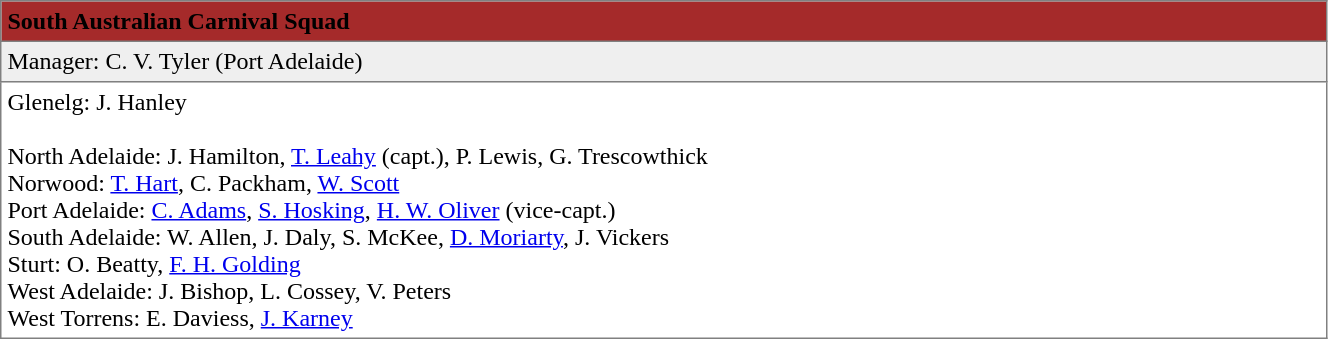<table border="1" cellpadding="4" cellspacing="0"  style="text-align:left; font-size:100%; border-collapse:collapse; width:70%;">
<tr style="background:brown;">
<th colspan=2><span>South Australian Carnival Squad</span></th>
</tr>
<tr style="background:#efefef;">
<td>Manager: C. V. Tyler (Port Adelaide)</td>
</tr>
<tr>
<td>Glenelg: J. Hanley<br><br>North Adelaide: J. Hamilton, <a href='#'>T. Leahy</a> (capt.), P. Lewis, G. Trescowthick<br>
Norwood: <a href='#'>T. Hart</a>, C. Packham, <a href='#'>W. Scott</a><br>
Port Adelaide: <a href='#'>C. Adams</a>, <a href='#'>S. Hosking</a>, <a href='#'>H. W. Oliver</a> (vice-capt.)<br>
South Adelaide: W. Allen, J. Daly, S. McKee, <a href='#'>D. Moriarty</a>, J. Vickers<br>
Sturt: O. Beatty, <a href='#'>F. H. Golding</a><br>
West Adelaide: J. Bishop, L. Cossey, V. Peters<br>
West Torrens: E. Daviess, <a href='#'>J. Karney</a></td>
</tr>
</table>
